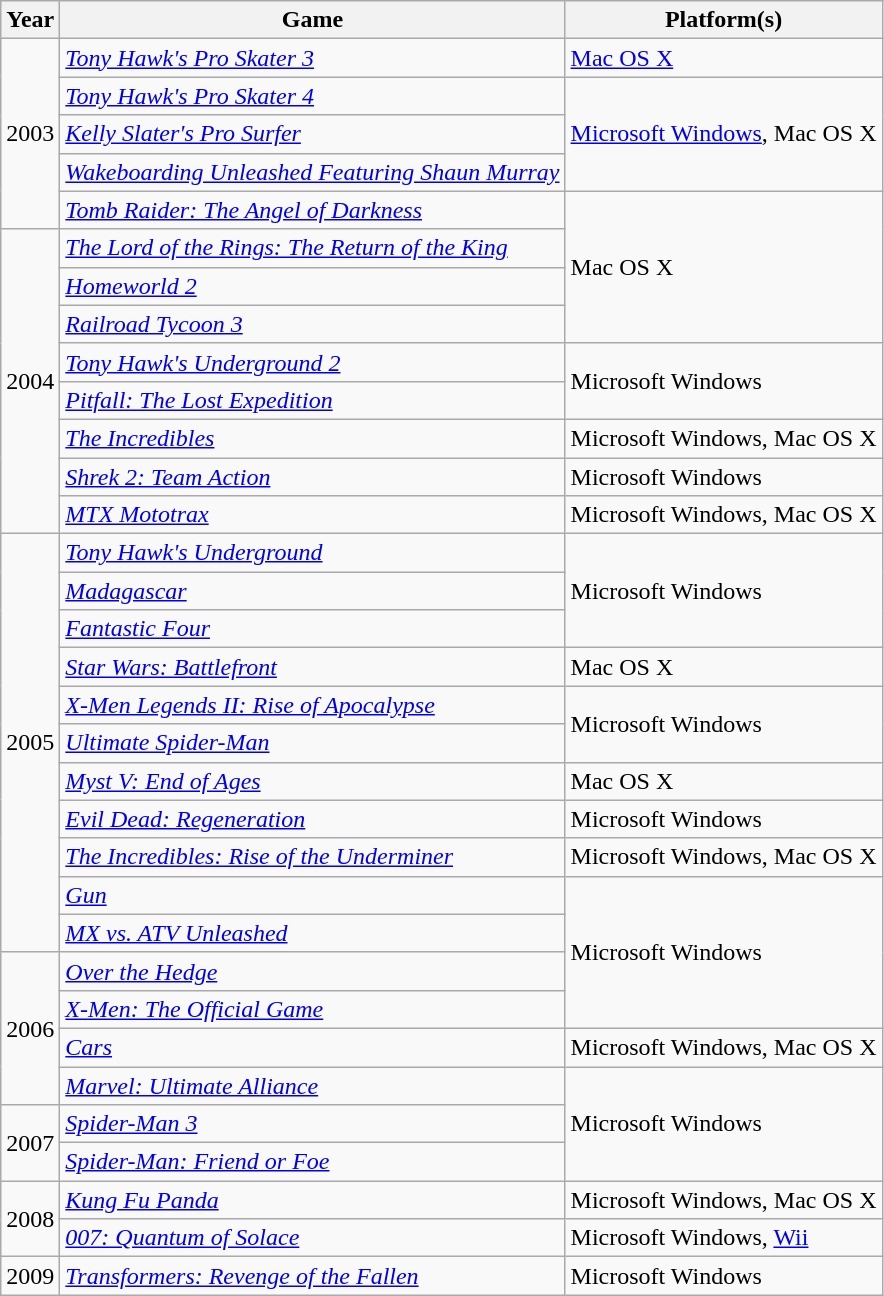<table class="wikitable sortable">
<tr>
<th>Year</th>
<th>Game</th>
<th>Platform(s)</th>
</tr>
<tr>
<td rowspan="5">2003</td>
<td><em><a href='#'>Tony Hawk's Pro Skater 3</a></em></td>
<td><a href='#'>Mac OS X</a></td>
</tr>
<tr>
<td><em><a href='#'>Tony Hawk's Pro Skater 4</a></em></td>
<td rowspan="3"><a href='#'>Microsoft Windows</a>, Mac OS X</td>
</tr>
<tr>
<td><em><a href='#'>Kelly Slater's Pro Surfer</a></em></td>
</tr>
<tr>
<td><em><a href='#'>Wakeboarding Unleashed Featuring Shaun Murray</a></em></td>
</tr>
<tr>
<td><em><a href='#'>Tomb Raider: The Angel of Darkness</a></em></td>
<td rowspan="4">Mac OS X</td>
</tr>
<tr>
<td rowspan="8">2004</td>
<td><em><a href='#'>The Lord of the Rings: The Return of the King</a></em></td>
</tr>
<tr>
<td><em><a href='#'>Homeworld 2</a></em></td>
</tr>
<tr>
<td><em><a href='#'>Railroad Tycoon 3</a></em></td>
</tr>
<tr>
<td><em><a href='#'>Tony Hawk's Underground 2</a></em></td>
<td rowspan="2">Microsoft Windows</td>
</tr>
<tr>
<td><em><a href='#'>Pitfall: The Lost Expedition</a></em></td>
</tr>
<tr>
<td><em><a href='#'>The Incredibles</a></em></td>
<td>Microsoft Windows, Mac OS X</td>
</tr>
<tr>
<td><em><a href='#'>Shrek 2: Team Action</a></em></td>
<td>Microsoft Windows</td>
</tr>
<tr>
<td><em><a href='#'>MTX Mototrax</a></em></td>
<td>Microsoft Windows, Mac OS X</td>
</tr>
<tr>
<td rowspan="11">2005</td>
<td><em><a href='#'>Tony Hawk's Underground</a></em></td>
<td rowspan="3">Microsoft Windows</td>
</tr>
<tr>
<td><em><a href='#'>Madagascar</a></em></td>
</tr>
<tr>
<td><em><a href='#'>Fantastic Four</a></em></td>
</tr>
<tr>
<td><em><a href='#'>Star Wars: Battlefront</a></em></td>
<td>Mac OS X</td>
</tr>
<tr>
<td><em><a href='#'>X-Men Legends II: Rise of Apocalypse</a></em></td>
<td rowspan="2">Microsoft Windows</td>
</tr>
<tr>
<td><em><a href='#'>Ultimate Spider-Man</a></em></td>
</tr>
<tr>
<td><em><a href='#'>Myst V: End of Ages</a></em></td>
<td>Mac OS X</td>
</tr>
<tr>
<td><em><a href='#'>Evil Dead: Regeneration</a></em></td>
<td>Microsoft Windows</td>
</tr>
<tr>
<td><em><a href='#'>The Incredibles: Rise of the Underminer</a></em></td>
<td>Microsoft Windows, Mac OS X</td>
</tr>
<tr>
<td><em><a href='#'>Gun</a></em></td>
<td rowspan="4">Microsoft Windows</td>
</tr>
<tr>
<td><em><a href='#'>MX vs. ATV Unleashed</a></em></td>
</tr>
<tr>
<td rowspan="4">2006</td>
<td><em><a href='#'>Over the Hedge</a></em></td>
</tr>
<tr>
<td><em><a href='#'>X-Men: The Official Game</a></em></td>
</tr>
<tr>
<td><em><a href='#'>Cars</a></em></td>
<td>Microsoft Windows, Mac OS X</td>
</tr>
<tr>
<td><em><a href='#'>Marvel: Ultimate Alliance</a></em></td>
<td rowspan="3">Microsoft Windows</td>
</tr>
<tr>
<td rowspan="2">2007</td>
<td><em><a href='#'>Spider-Man 3</a></em></td>
</tr>
<tr>
<td><em><a href='#'>Spider-Man: Friend or Foe</a></em></td>
</tr>
<tr>
<td rowspan="2">2008</td>
<td><em><a href='#'>Kung Fu Panda</a></em></td>
<td>Microsoft Windows, Mac OS X</td>
</tr>
<tr>
<td><em><a href='#'>007: Quantum of Solace</a></em></td>
<td>Microsoft Windows, <a href='#'>Wii</a></td>
</tr>
<tr>
<td>2009</td>
<td><em><a href='#'>Transformers: Revenge of the Fallen</a></em></td>
<td>Microsoft Windows</td>
</tr>
</table>
